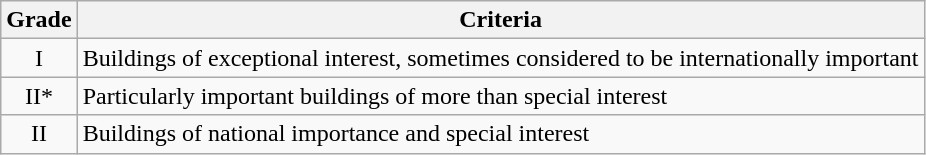<table class="wikitable">
<tr>
<th>Grade</th>
<th>Criteria</th>
</tr>
<tr>
<td align="center" >I</td>
<td>Buildings of exceptional interest, sometimes considered to be internationally important</td>
</tr>
<tr>
<td align="center" >II*</td>
<td>Particularly important buildings of more than special interest</td>
</tr>
<tr>
<td align="center" >II</td>
<td>Buildings of national importance and special interest</td>
</tr>
</table>
